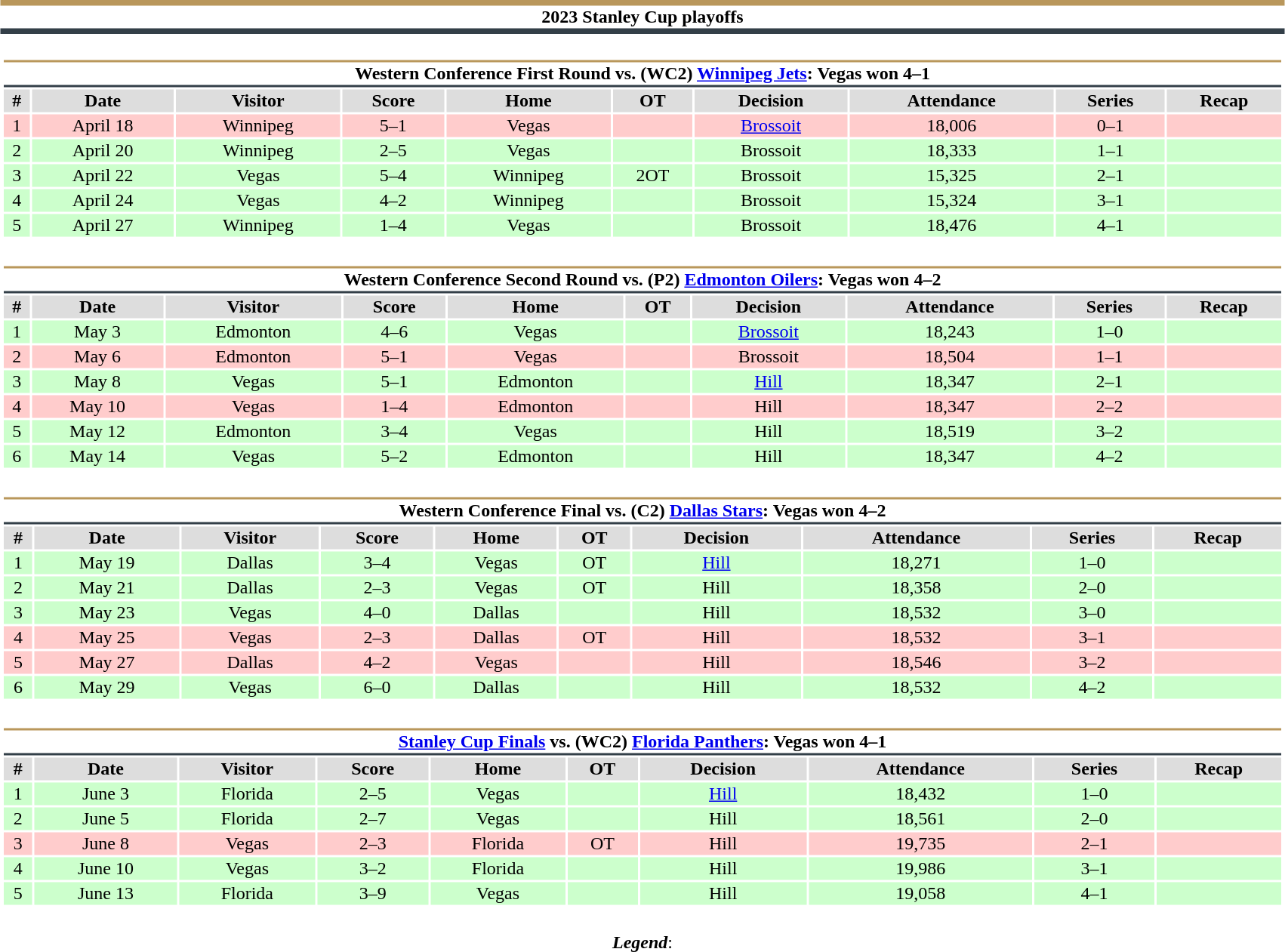<table class="toccolours" style="width:90%; clear:both; margin:1.5em auto; text-align:center;">
<tr>
<th colspan="11" style="background:#FFFFFF; border-top:#B9975B 5px solid; border-bottom:#333F48 5px solid;">2023 Stanley Cup playoffs</th>
</tr>
<tr>
<td colspan="10"><br><table class="toccolours collapsible collapsed" style="width:100%;">
<tr>
<th colspan="11" style="background:#FFFFFF; border-top:#B9975B 2px solid; border-bottom:#333F48 2px solid;">Western Conference First Round vs. (WC2) <a href='#'>Winnipeg Jets</a>: Vegas won 4–1</th>
</tr>
<tr style="background:#ddd;">
<th>#</th>
<th>Date</th>
<th>Visitor</th>
<th>Score</th>
<th>Home</th>
<th>OT</th>
<th>Decision</th>
<th>Attendance</th>
<th>Series</th>
<th>Recap</th>
</tr>
<tr style="background:#fcc;">
<td>1</td>
<td>April 18</td>
<td>Winnipeg</td>
<td>5–1</td>
<td>Vegas</td>
<td></td>
<td><a href='#'>Brossoit</a></td>
<td>18,006</td>
<td>0–1</td>
<td></td>
</tr>
<tr style="background:#cfc;">
<td>2</td>
<td>April 20</td>
<td>Winnipeg</td>
<td>2–5</td>
<td>Vegas</td>
<td></td>
<td>Brossoit</td>
<td>18,333</td>
<td>1–1</td>
<td></td>
</tr>
<tr style="background:#cfc;">
<td>3</td>
<td>April 22</td>
<td>Vegas</td>
<td>5–4</td>
<td>Winnipeg</td>
<td>2OT</td>
<td>Brossoit</td>
<td>15,325</td>
<td>2–1</td>
<td></td>
</tr>
<tr style="background:#cfc;">
<td>4</td>
<td>April 24</td>
<td>Vegas</td>
<td>4–2</td>
<td>Winnipeg</td>
<td></td>
<td>Brossoit</td>
<td>15,324</td>
<td>3–1</td>
<td></td>
</tr>
<tr style="background:#cfc;">
<td>5</td>
<td>April 27</td>
<td>Winnipeg</td>
<td>1–4</td>
<td>Vegas</td>
<td></td>
<td>Brossoit</td>
<td>18,476</td>
<td>4–1</td>
<td></td>
</tr>
</table>
</td>
</tr>
<tr>
<td colspan="10"><br><table class="toccolours collapsible collapsed" style="width:100%;">
<tr>
<th colspan="10" style="background:#FFFFFF; border-top:#B9975B 2px solid; border-bottom:#333F48 2px solid;">Western Conference Second Round vs. (P2) <a href='#'>Edmonton Oilers</a>: Vegas won 4–2</th>
</tr>
<tr style="background:#ddd;">
<th>#</th>
<th>Date</th>
<th>Visitor</th>
<th>Score</th>
<th>Home</th>
<th>OT</th>
<th>Decision</th>
<th>Attendance</th>
<th>Series</th>
<th>Recap</th>
</tr>
<tr style="background:#cfc;">
<td>1</td>
<td>May 3</td>
<td>Edmonton</td>
<td>4–6</td>
<td>Vegas</td>
<td></td>
<td><a href='#'>Brossoit</a></td>
<td>18,243</td>
<td>1–0</td>
<td></td>
</tr>
<tr style="background:#fcc;">
<td>2</td>
<td>May 6</td>
<td>Edmonton</td>
<td>5–1</td>
<td>Vegas</td>
<td></td>
<td>Brossoit</td>
<td>18,504</td>
<td>1–1</td>
<td></td>
</tr>
<tr style="background:#cfc;">
<td>3</td>
<td>May 8</td>
<td>Vegas</td>
<td>5–1</td>
<td>Edmonton</td>
<td></td>
<td><a href='#'>Hill</a></td>
<td>18,347</td>
<td>2–1</td>
<td></td>
</tr>
<tr style="background:#fcc;">
<td>4</td>
<td>May 10</td>
<td>Vegas</td>
<td>1–4</td>
<td>Edmonton</td>
<td></td>
<td>Hill</td>
<td>18,347</td>
<td>2–2</td>
<td></td>
</tr>
<tr style="background:#cfc;">
<td>5</td>
<td>May 12</td>
<td>Edmonton</td>
<td>3–4</td>
<td>Vegas</td>
<td></td>
<td>Hill</td>
<td>18,519</td>
<td>3–2</td>
<td></td>
</tr>
<tr style="background:#cfc;">
<td>6</td>
<td>May 14</td>
<td>Vegas</td>
<td>5–2</td>
<td>Edmonton</td>
<td></td>
<td>Hill</td>
<td>18,347</td>
<td>4–2</td>
<td></td>
</tr>
</table>
</td>
</tr>
<tr>
<td colspan="10"><br><table class="toccolours collapsible collapsed" style="width:100%;">
<tr>
<th colspan="10" style="background:#FFFFFF; border-top:#B9975B 2px solid; border-bottom:#333F48 2px solid;">Western Conference Final vs. (C2) <a href='#'>Dallas Stars</a>: Vegas won 4–2</th>
</tr>
<tr style="background:#ddd;">
<th>#</th>
<th>Date</th>
<th>Visitor</th>
<th>Score</th>
<th>Home</th>
<th>OT</th>
<th>Decision</th>
<th>Attendance</th>
<th>Series</th>
<th>Recap</th>
</tr>
<tr style="background:#cfc;">
<td>1</td>
<td>May 19</td>
<td>Dallas</td>
<td>3–4</td>
<td>Vegas</td>
<td>OT</td>
<td><a href='#'>Hill</a></td>
<td>18,271</td>
<td>1–0</td>
<td></td>
</tr>
<tr style="background:#cfc;">
<td>2</td>
<td>May 21</td>
<td>Dallas</td>
<td>2–3</td>
<td>Vegas</td>
<td>OT</td>
<td>Hill</td>
<td>18,358</td>
<td>2–0</td>
<td></td>
</tr>
<tr style="background:#cfc;">
<td>3</td>
<td>May 23</td>
<td>Vegas</td>
<td>4–0</td>
<td>Dallas</td>
<td></td>
<td>Hill</td>
<td>18,532</td>
<td>3–0</td>
<td></td>
</tr>
<tr style="background:#fcc;">
<td>4</td>
<td>May 25</td>
<td>Vegas</td>
<td>2–3</td>
<td>Dallas</td>
<td>OT</td>
<td>Hill</td>
<td>18,532</td>
<td>3–1</td>
<td></td>
</tr>
<tr style="background:#fcc;">
<td>5</td>
<td>May 27</td>
<td>Dallas</td>
<td>4–2</td>
<td>Vegas</td>
<td></td>
<td>Hill</td>
<td>18,546</td>
<td>3–2</td>
<td></td>
</tr>
<tr style="background:#cfc;">
<td>6</td>
<td>May 29</td>
<td>Vegas</td>
<td>6–0</td>
<td>Dallas</td>
<td></td>
<td>Hill</td>
<td>18,532</td>
<td>4–2</td>
<td></td>
</tr>
</table>
</td>
</tr>
<tr>
<td colspan="10"><br><table class="toccolours collapsible collapsed" style="width:100%;">
<tr>
<th colspan="10" style="background:#FFFFFF; border-top:#B9975B 2px solid; border-bottom:#333F48 2px solid;"><a href='#'>Stanley Cup Finals</a> vs. (WC2) <a href='#'>Florida Panthers</a>: Vegas won 4–1</th>
</tr>
<tr style="background:#ddd;">
<th>#</th>
<th>Date</th>
<th>Visitor</th>
<th>Score</th>
<th>Home</th>
<th>OT</th>
<th>Decision</th>
<th>Attendance</th>
<th>Series</th>
<th>Recap</th>
</tr>
<tr style="background:#cfc;">
<td>1</td>
<td>June 3</td>
<td>Florida</td>
<td>2–5</td>
<td>Vegas</td>
<td></td>
<td><a href='#'>Hill</a></td>
<td>18,432</td>
<td>1–0</td>
<td></td>
</tr>
<tr style="background:#cfc;">
<td>2</td>
<td>June 5</td>
<td>Florida</td>
<td>2–7</td>
<td>Vegas</td>
<td></td>
<td>Hill</td>
<td>18,561</td>
<td>2–0</td>
<td></td>
</tr>
<tr style="background:#fcc;">
<td>3</td>
<td>June 8</td>
<td>Vegas</td>
<td>2–3</td>
<td>Florida</td>
<td>OT</td>
<td>Hill</td>
<td>19,735</td>
<td>2–1</td>
<td></td>
</tr>
<tr style="background:#cfc;">
<td>4</td>
<td>June 10</td>
<td>Vegas</td>
<td>3–2</td>
<td>Florida</td>
<td></td>
<td>Hill</td>
<td>19,986</td>
<td>3–1</td>
<td></td>
</tr>
<tr style="background:#cfc;">
<td>5</td>
<td>June 13</td>
<td>Florida</td>
<td>3–9</td>
<td>Vegas</td>
<td></td>
<td>Hill</td>
<td>19,058</td>
<td>4–1</td>
<td></td>
</tr>
</table>
</td>
</tr>
<tr>
<td colspan="11" style="text-align:center;"><br><strong><em>Legend</em></strong>:

</td>
</tr>
</table>
